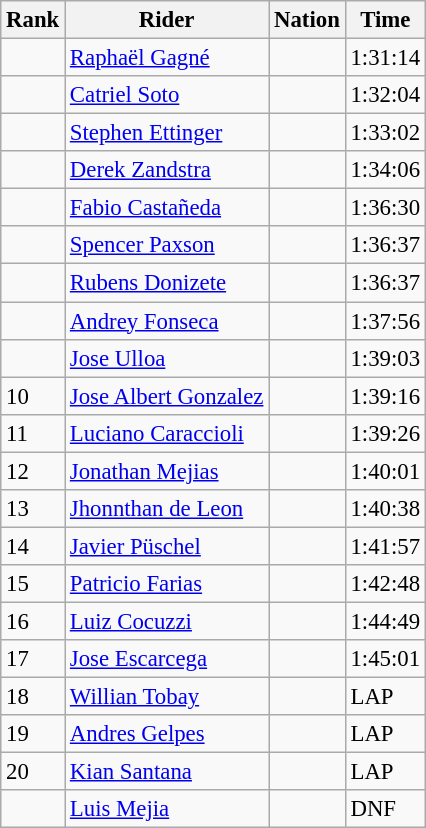<table class="wikitable sortable" style="font-size:95%" style="width:35em;" style="text-align:center">
<tr>
<th>Rank</th>
<th>Rider</th>
<th>Nation</th>
<th>Time</th>
</tr>
<tr>
<td></td>
<td align=left><a href='#'>Raphaël Gagné</a></td>
<td align=left></td>
<td>1:31:14</td>
</tr>
<tr>
<td></td>
<td align=left><a href='#'>Catriel Soto</a></td>
<td align=left></td>
<td>1:32:04</td>
</tr>
<tr>
<td></td>
<td align=left><a href='#'>Stephen Ettinger</a></td>
<td align=left></td>
<td>1:33:02</td>
</tr>
<tr>
<td></td>
<td align=left><a href='#'>Derek Zandstra</a></td>
<td align=left></td>
<td>1:34:06</td>
</tr>
<tr>
<td></td>
<td align=left><a href='#'>Fabio Castañeda</a></td>
<td align=left></td>
<td>1:36:30</td>
</tr>
<tr>
<td></td>
<td align=left><a href='#'>Spencer Paxson</a></td>
<td align=left></td>
<td>1:36:37</td>
</tr>
<tr>
<td></td>
<td align=left><a href='#'>Rubens Donizete</a></td>
<td align=left></td>
<td>1:36:37</td>
</tr>
<tr>
<td></td>
<td align=left><a href='#'>Andrey Fonseca</a></td>
<td align=left></td>
<td>1:37:56</td>
</tr>
<tr>
<td></td>
<td align=left><a href='#'>Jose Ulloa</a></td>
<td align=left></td>
<td>1:39:03</td>
</tr>
<tr>
<td>10</td>
<td align=left><a href='#'>Jose Albert Gonzalez</a></td>
<td align=left></td>
<td>1:39:16</td>
</tr>
<tr>
<td>11</td>
<td align=left><a href='#'>Luciano Caraccioli</a></td>
<td align=left></td>
<td>1:39:26</td>
</tr>
<tr>
<td>12</td>
<td align=left><a href='#'>Jonathan Mejias</a></td>
<td align=left></td>
<td>1:40:01</td>
</tr>
<tr>
<td>13</td>
<td align=left><a href='#'>Jhonnthan de Leon</a></td>
<td align=left></td>
<td>1:40:38</td>
</tr>
<tr>
<td>14</td>
<td align=left><a href='#'>Javier Püschel</a></td>
<td align=left></td>
<td>1:41:57</td>
</tr>
<tr>
<td>15</td>
<td align=left><a href='#'>Patricio Farias</a></td>
<td align=left></td>
<td>1:42:48</td>
</tr>
<tr>
<td>16</td>
<td align=left><a href='#'>Luiz Cocuzzi</a></td>
<td align=left></td>
<td>1:44:49</td>
</tr>
<tr>
<td>17</td>
<td align=left><a href='#'>Jose Escarcega</a></td>
<td align=left></td>
<td>1:45:01</td>
</tr>
<tr>
<td>18</td>
<td align=left><a href='#'>Willian Tobay</a></td>
<td align=left></td>
<td>LAP</td>
</tr>
<tr>
<td>19</td>
<td align=left><a href='#'>Andres Gelpes</a></td>
<td align=left></td>
<td>LAP</td>
</tr>
<tr>
<td>20</td>
<td align=left><a href='#'>Kian Santana</a></td>
<td align=left></td>
<td>LAP</td>
</tr>
<tr>
<td></td>
<td align=left><a href='#'>Luis Mejia</a></td>
<td align=left></td>
<td>DNF</td>
</tr>
</table>
